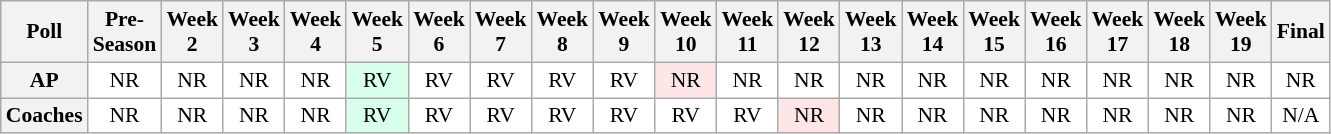<table class="wikitable" style="white-space:nowrap;font-size:90%">
<tr>
<th>Poll</th>
<th>Pre-<br>Season</th>
<th>Week<br>2</th>
<th>Week<br>3</th>
<th>Week<br>4</th>
<th>Week<br>5</th>
<th>Week<br>6</th>
<th>Week<br>7</th>
<th>Week<br>8</th>
<th>Week<br>9</th>
<th>Week<br>10</th>
<th>Week<br>11</th>
<th>Week<br>12</th>
<th>Week<br>13</th>
<th>Week<br>14</th>
<th>Week<br>15</th>
<th>Week<br>16</th>
<th>Week<br>17</th>
<th>Week<br>18</th>
<th>Week<br>19</th>
<th>Final</th>
</tr>
<tr style="text-align:center;">
<th>AP</th>
<td style="background:#FFF;">NR</td>
<td style="background:#FFF;">NR</td>
<td style="background:#FFF;">NR</td>
<td style="background:#FFF;">NR</td>
<td style="background:#D8FFEB;">RV</td>
<td style="background:#FFF;">RV</td>
<td style="background:#FFF;">RV</td>
<td style="background:#FFF;">RV</td>
<td style="background:#FFF;">RV</td>
<td style="background:#FFE6E6;">NR</td>
<td style="background:#FFF;">NR</td>
<td style="background:#FFF;">NR</td>
<td style="background:#FFF;">NR</td>
<td style="background:#FFF;">NR</td>
<td style="background:#FFF;">NR</td>
<td style="background:#FFF;">NR</td>
<td style="background:#FFF;">NR</td>
<td style="background:#FFF;">NR</td>
<td style="background:#FFF;">NR</td>
<td style="background:#FFF;">NR</td>
</tr>
<tr style="text-align:center;">
<th>Coaches</th>
<td style="background:#FFF;">NR</td>
<td style="background:#FFF;">NR</td>
<td style="background:#FFF;">NR</td>
<td style="background:#FFF;">NR</td>
<td style="background:#D8FFEB;">RV</td>
<td style="background:#FFF;">RV</td>
<td style="background:#FFF;">RV</td>
<td style="background:#FFF;">RV</td>
<td style="background:#FFF;">RV</td>
<td style="background:#FFF;">RV</td>
<td style="background:#FFF;">RV</td>
<td style="background:#FFE6E6;">NR</td>
<td style="background:#FFF;">NR</td>
<td style="background:#FFF;">NR</td>
<td style="background:#FFF;">NR</td>
<td style="background:#FFF;">NR</td>
<td style="background:#FFF;">NR</td>
<td style="background:#FFF;">NR</td>
<td style="background:#FFF;">NR</td>
<td style="background:#FFF;">N/A</td>
</tr>
</table>
